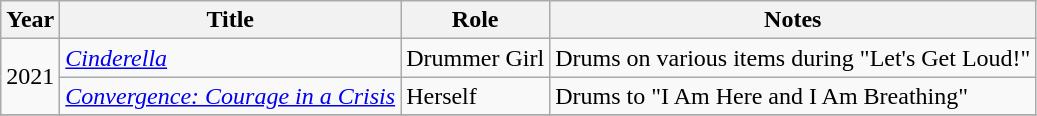<table class="wikitable sortable">
<tr>
<th>Year</th>
<th>Title</th>
<th>Role</th>
<th class="unsortable">Notes</th>
</tr>
<tr>
<td rowspan="2">2021</td>
<td><em><a href='#'>Cinderella</a></em></td>
<td>Drummer Girl</td>
<td>Drums on various items during "Let's Get Loud!"</td>
</tr>
<tr>
<td><em><a href='#'>Convergence: Courage in a Crisis</a></em></td>
<td>Herself</td>
<td>Drums to "I Am Here and I Am Breathing"</td>
</tr>
<tr>
</tr>
</table>
